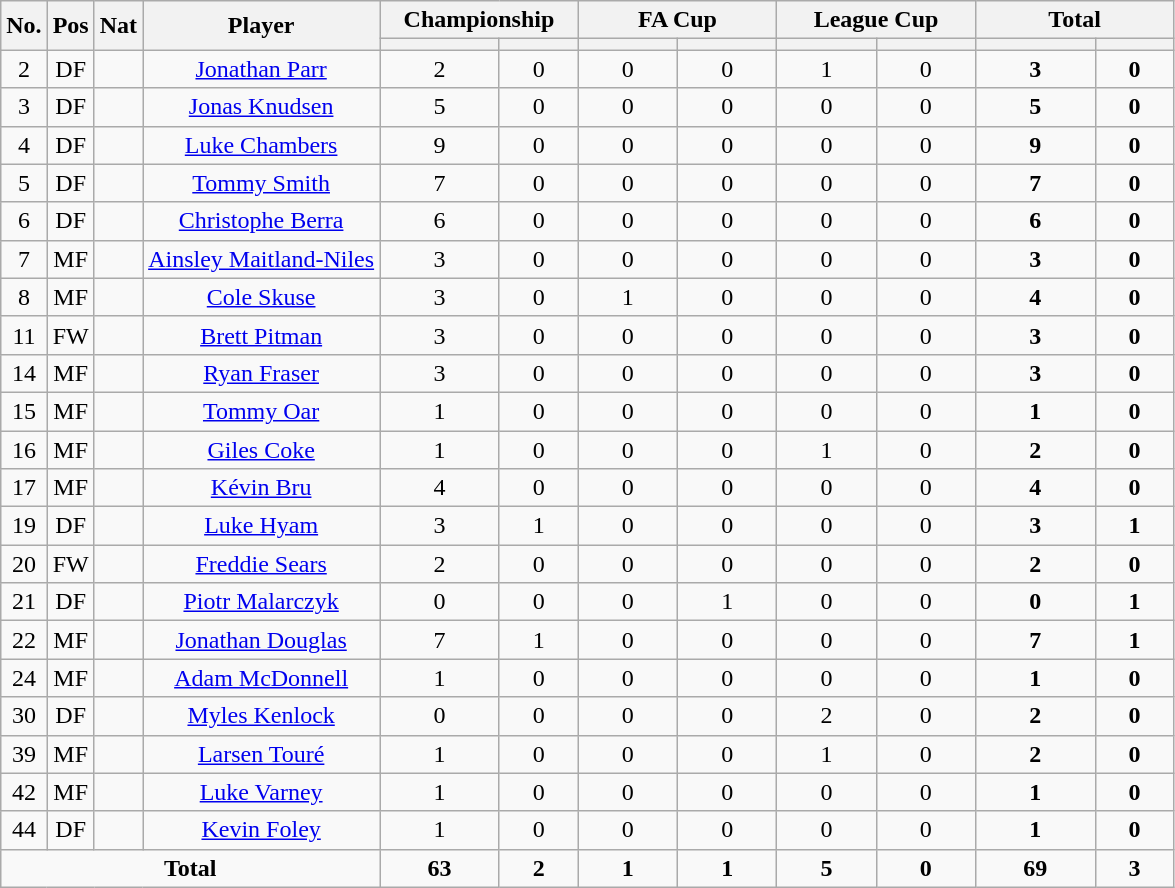<table class="wikitable sortable" style="text-align: center;">
<tr>
<th rowspan="2">No.</th>
<th rowspan="2">Pos</th>
<th rowspan="2">Nat</th>
<th rowspan="2">Player</th>
<th colspan="2" width=125>Championship</th>
<th colspan="2" width=125>FA Cup</th>
<th colspan="2" width=125>League Cup</th>
<th colspan="2" width=125>Total</th>
</tr>
<tr>
<th></th>
<th></th>
<th></th>
<th></th>
<th></th>
<th></th>
<th></th>
<th></th>
</tr>
<tr>
<td>2</td>
<td>DF</td>
<td align="left"></td>
<td><a href='#'>Jonathan Parr</a></td>
<td>2</td>
<td>0</td>
<td>0</td>
<td>0</td>
<td>1</td>
<td>0</td>
<td><strong>3</strong></td>
<td><strong>0</strong></td>
</tr>
<tr>
<td>3</td>
<td>DF</td>
<td align="left"></td>
<td><a href='#'>Jonas Knudsen</a></td>
<td>5</td>
<td>0</td>
<td>0</td>
<td>0</td>
<td>0</td>
<td>0</td>
<td><strong>5</strong></td>
<td><strong>0</strong></td>
</tr>
<tr>
<td>4</td>
<td>DF</td>
<td align="left"></td>
<td><a href='#'>Luke Chambers</a></td>
<td>9</td>
<td>0</td>
<td>0</td>
<td>0</td>
<td>0</td>
<td>0</td>
<td><strong>9</strong></td>
<td><strong>0</strong></td>
</tr>
<tr>
<td>5</td>
<td>DF</td>
<td align="left"></td>
<td><a href='#'>Tommy Smith</a></td>
<td>7</td>
<td>0</td>
<td>0</td>
<td>0</td>
<td>0</td>
<td>0</td>
<td><strong>7</strong></td>
<td><strong>0</strong></td>
</tr>
<tr>
<td>6</td>
<td>DF</td>
<td align="left"></td>
<td><a href='#'>Christophe Berra</a></td>
<td>6</td>
<td>0</td>
<td>0</td>
<td>0</td>
<td>0</td>
<td>0</td>
<td><strong>6</strong></td>
<td><strong>0</strong></td>
</tr>
<tr>
<td>7</td>
<td>MF</td>
<td align="left"></td>
<td><a href='#'>Ainsley Maitland-Niles</a></td>
<td>3</td>
<td>0</td>
<td>0</td>
<td>0</td>
<td>0</td>
<td>0</td>
<td><strong>3</strong></td>
<td><strong>0</strong></td>
</tr>
<tr>
<td>8</td>
<td>MF</td>
<td align="left"></td>
<td><a href='#'>Cole Skuse</a></td>
<td>3</td>
<td>0</td>
<td>1</td>
<td>0</td>
<td>0</td>
<td>0</td>
<td><strong>4</strong></td>
<td><strong>0</strong></td>
</tr>
<tr>
<td>11</td>
<td>FW</td>
<td align="left"></td>
<td><a href='#'>Brett Pitman</a></td>
<td>3</td>
<td>0</td>
<td>0</td>
<td>0</td>
<td>0</td>
<td>0</td>
<td><strong>3</strong></td>
<td><strong>0</strong></td>
</tr>
<tr>
<td>14</td>
<td>MF</td>
<td align="left"></td>
<td><a href='#'>Ryan Fraser</a></td>
<td>3</td>
<td>0</td>
<td>0</td>
<td>0</td>
<td>0</td>
<td>0</td>
<td><strong>3</strong></td>
<td><strong>0</strong></td>
</tr>
<tr>
<td>15</td>
<td>MF</td>
<td align="left"></td>
<td><a href='#'>Tommy Oar</a></td>
<td>1</td>
<td>0</td>
<td>0</td>
<td>0</td>
<td>0</td>
<td>0</td>
<td><strong>1</strong></td>
<td><strong>0</strong></td>
</tr>
<tr>
<td>16</td>
<td>MF</td>
<td align="left"></td>
<td><a href='#'>Giles Coke</a></td>
<td>1</td>
<td>0</td>
<td>0</td>
<td>0</td>
<td>1</td>
<td>0</td>
<td><strong>2</strong></td>
<td><strong>0</strong></td>
</tr>
<tr>
<td>17</td>
<td>MF</td>
<td align="left"></td>
<td><a href='#'>Kévin Bru</a></td>
<td>4</td>
<td>0</td>
<td>0</td>
<td>0</td>
<td>0</td>
<td>0</td>
<td><strong>4</strong></td>
<td><strong>0</strong></td>
</tr>
<tr>
<td>19</td>
<td>DF</td>
<td align="left"></td>
<td><a href='#'>Luke Hyam</a></td>
<td>3</td>
<td>1</td>
<td>0</td>
<td>0</td>
<td>0</td>
<td>0</td>
<td><strong>3</strong></td>
<td><strong>1</strong></td>
</tr>
<tr>
<td>20</td>
<td>FW</td>
<td align="left"></td>
<td><a href='#'>Freddie Sears</a></td>
<td>2</td>
<td>0</td>
<td>0</td>
<td>0</td>
<td>0</td>
<td>0</td>
<td><strong>2</strong></td>
<td><strong>0</strong></td>
</tr>
<tr>
<td>21</td>
<td>DF</td>
<td align="left"></td>
<td><a href='#'>Piotr Malarczyk</a></td>
<td>0</td>
<td>0</td>
<td>0</td>
<td>1</td>
<td>0</td>
<td>0</td>
<td><strong>0</strong></td>
<td><strong>1</strong></td>
</tr>
<tr>
<td>22</td>
<td>MF</td>
<td align="left"></td>
<td><a href='#'>Jonathan Douglas</a></td>
<td>7</td>
<td>1</td>
<td>0</td>
<td>0</td>
<td>0</td>
<td>0</td>
<td><strong>7</strong></td>
<td><strong>1</strong></td>
</tr>
<tr>
<td>24</td>
<td>MF</td>
<td align="left"></td>
<td><a href='#'>Adam McDonnell</a></td>
<td>1</td>
<td>0</td>
<td>0</td>
<td>0</td>
<td>0</td>
<td>0</td>
<td><strong>1</strong></td>
<td><strong>0</strong></td>
</tr>
<tr>
<td>30</td>
<td>DF</td>
<td align="left"></td>
<td><a href='#'>Myles Kenlock</a></td>
<td>0</td>
<td>0</td>
<td>0</td>
<td>0</td>
<td>2</td>
<td>0</td>
<td><strong>2</strong></td>
<td><strong>0</strong></td>
</tr>
<tr>
<td>39</td>
<td>MF</td>
<td align="left"></td>
<td><a href='#'>Larsen Touré</a></td>
<td>1</td>
<td>0</td>
<td>0</td>
<td>0</td>
<td>1</td>
<td>0</td>
<td><strong>2</strong></td>
<td><strong>0</strong></td>
</tr>
<tr>
<td>42</td>
<td>MF</td>
<td align="left"></td>
<td><a href='#'>Luke Varney</a></td>
<td>1</td>
<td>0</td>
<td>0</td>
<td>0</td>
<td>0</td>
<td>0</td>
<td><strong>1</strong></td>
<td><strong>0</strong></td>
</tr>
<tr>
<td>44</td>
<td>DF</td>
<td align="left"></td>
<td><a href='#'>Kevin Foley</a></td>
<td>1</td>
<td>0</td>
<td>0</td>
<td>0</td>
<td>0</td>
<td>0</td>
<td><strong>1</strong></td>
<td><strong>0</strong></td>
</tr>
<tr>
<td colspan=4><strong>Total</strong></td>
<td><strong>63</strong></td>
<td><strong>2</strong></td>
<td><strong>1</strong></td>
<td><strong>1</strong></td>
<td><strong>5</strong></td>
<td><strong>0</strong></td>
<td><strong>69</strong></td>
<td><strong>3</strong></td>
</tr>
</table>
